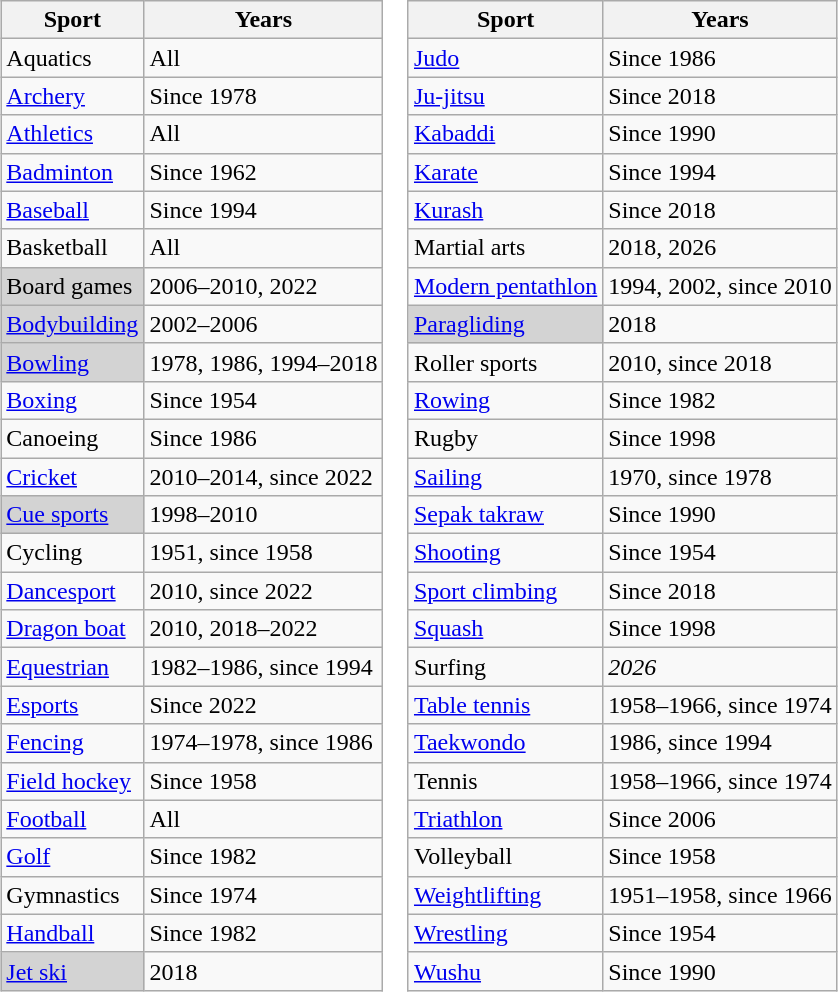<table cellspacing="0" cellpadding="0" style="margin:1em auto;">
<tr>
<td valign="top"><br><table class=wikitable>
<tr>
<th>Sport</th>
<th>Years</th>
</tr>
<tr>
<td>Aquatics</td>
<td>All</td>
</tr>
<tr>
<td><a href='#'>Archery</a></td>
<td>Since 1978</td>
</tr>
<tr>
<td><a href='#'>Athletics</a></td>
<td>All</td>
</tr>
<tr>
<td><a href='#'>Badminton</a></td>
<td>Since 1962</td>
</tr>
<tr>
<td><a href='#'>Baseball</a></td>
<td>Since 1994</td>
</tr>
<tr>
<td>Basketball</td>
<td>All</td>
</tr>
<tr>
<td style="background: #D3D3D3;">Board games</td>
<td>2006–2010, 2022</td>
</tr>
<tr>
<td style="background: #D3D3D3;"><a href='#'>Bodybuilding</a></td>
<td>2002–2006</td>
</tr>
<tr>
<td style="background: #D3D3D3;"><a href='#'>Bowling</a></td>
<td>1978, 1986, 1994–2018</td>
</tr>
<tr>
<td><a href='#'>Boxing</a></td>
<td>Since 1954</td>
</tr>
<tr>
<td>Canoeing</td>
<td>Since 1986</td>
</tr>
<tr>
<td><a href='#'>Cricket</a></td>
<td>2010–2014, since 2022</td>
</tr>
<tr>
<td style="background: #D3D3D3;"><a href='#'>Cue sports</a></td>
<td>1998–2010</td>
</tr>
<tr>
<td>Cycling</td>
<td>1951, since 1958</td>
</tr>
<tr>
<td><a href='#'>Dancesport</a></td>
<td>2010, since 2022</td>
</tr>
<tr>
<td><a href='#'>Dragon boat</a></td>
<td>2010, 2018–2022</td>
</tr>
<tr>
<td><a href='#'>Equestrian</a></td>
<td>1982–1986, since 1994</td>
</tr>
<tr>
<td><a href='#'>Esports</a></td>
<td>Since 2022</td>
</tr>
<tr>
<td><a href='#'>Fencing</a></td>
<td>1974–1978, since 1986</td>
</tr>
<tr>
<td><a href='#'>Field hockey</a></td>
<td>Since 1958</td>
</tr>
<tr>
<td><a href='#'>Football</a></td>
<td>All</td>
</tr>
<tr>
<td><a href='#'>Golf</a></td>
<td>Since 1982</td>
</tr>
<tr>
<td>Gymnastics</td>
<td>Since 1974</td>
</tr>
<tr>
<td><a href='#'>Handball</a></td>
<td>Since 1982</td>
</tr>
<tr>
<td style="background: #D3D3D3;"><a href='#'>Jet ski</a></td>
<td>2018</td>
</tr>
</table>
</td>
<td valign="top"><br><table class=wikitable>
<tr>
<th>Sport</th>
<th>Years</th>
</tr>
<tr>
<td><a href='#'>Judo</a></td>
<td>Since 1986</td>
</tr>
<tr>
<td><a href='#'>Ju-jitsu</a></td>
<td>Since 2018</td>
</tr>
<tr>
<td><a href='#'>Kabaddi</a></td>
<td>Since 1990</td>
</tr>
<tr>
<td><a href='#'>Karate</a></td>
<td>Since 1994</td>
</tr>
<tr>
<td><a href='#'>Kurash</a></td>
<td>Since 2018</td>
</tr>
<tr>
<td>Martial arts</td>
<td>2018, 2026</td>
</tr>
<tr>
<td><a href='#'>Modern pentathlon</a></td>
<td>1994, 2002, since 2010</td>
</tr>
<tr>
<td style="background: #D3D3D3;"><a href='#'>Paragliding</a></td>
<td>2018</td>
</tr>
<tr>
<td>Roller sports</td>
<td>2010, since 2018</td>
</tr>
<tr>
<td><a href='#'>Rowing</a></td>
<td>Since 1982</td>
</tr>
<tr>
<td>Rugby</td>
<td>Since 1998</td>
</tr>
<tr>
<td><a href='#'>Sailing</a></td>
<td>1970, since 1978</td>
</tr>
<tr>
<td><a href='#'>Sepak takraw</a></td>
<td>Since 1990</td>
</tr>
<tr>
<td><a href='#'>Shooting</a></td>
<td>Since 1954</td>
</tr>
<tr>
<td><a href='#'>Sport climbing</a></td>
<td>Since 2018</td>
</tr>
<tr>
<td><a href='#'>Squash</a></td>
<td>Since 1998</td>
</tr>
<tr>
<td>Surfing</td>
<td><em>2026</em></td>
</tr>
<tr>
<td><a href='#'>Table tennis</a></td>
<td>1958–1966, since 1974</td>
</tr>
<tr>
<td><a href='#'>Taekwondo</a></td>
<td>1986, since 1994</td>
</tr>
<tr>
<td>Tennis</td>
<td>1958–1966, since 1974</td>
</tr>
<tr>
<td><a href='#'>Triathlon</a></td>
<td>Since 2006</td>
</tr>
<tr>
<td>Volleyball</td>
<td>Since 1958</td>
</tr>
<tr>
<td><a href='#'>Weightlifting</a></td>
<td>1951–1958, since 1966</td>
</tr>
<tr>
<td><a href='#'>Wrestling</a></td>
<td>Since 1954</td>
</tr>
<tr>
<td><a href='#'>Wushu</a></td>
<td>Since 1990</td>
</tr>
</table>
</td>
</tr>
</table>
